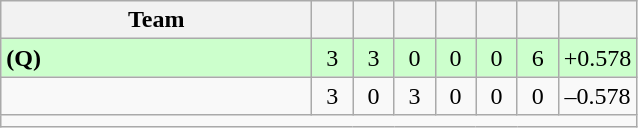<table class="wikitable" style="text-align:center">
<tr>
<th width=200>Team</th>
<th width=20></th>
<th width=20></th>
<th width=20></th>
<th width=20></th>
<th width=20></th>
<th width=20></th>
<th width=45></th>
</tr>
<tr style="background:#cfc;">
<td align="left"> <strong>(Q)</strong></td>
<td>3</td>
<td>3</td>
<td>0</td>
<td>0</td>
<td>0</td>
<td>6</td>
<td>+0.578</td>
</tr>
<tr>
<td align="left"></td>
<td>3</td>
<td>0</td>
<td>3</td>
<td>0</td>
<td>0</td>
<td>0</td>
<td>–0.578</td>
</tr>
<tr>
<td colspan=8 align=right></td>
</tr>
</table>
